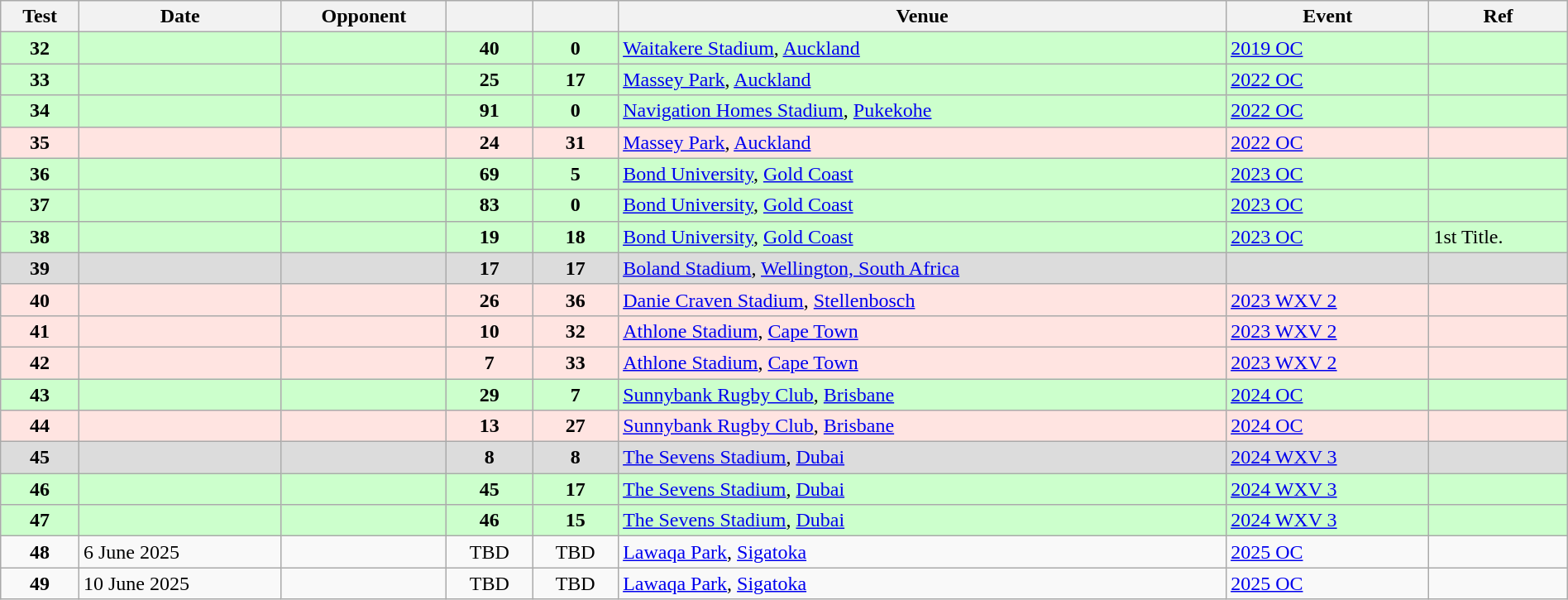<table class="wikitable sortable" style="width:100%">
<tr>
<th style="width:5%">Test</th>
<th>Date</th>
<th>Opponent</th>
<th></th>
<th></th>
<th>Venue</th>
<th>Event</th>
<th>Ref</th>
</tr>
<tr bgcolor="#ccffcc">
<td align="center"><strong>32</strong></td>
<td></td>
<td></td>
<td align="center"><strong>40</strong></td>
<td align="center"><strong>0</strong></td>
<td><a href='#'>Waitakere Stadium</a>, <a href='#'>Auckland</a></td>
<td><a href='#'>2019 OC</a></td>
<td></td>
</tr>
<tr bgcolor="#ccffcc">
<td align="center"><strong>33</strong></td>
<td></td>
<td></td>
<td align="center"><strong>25</strong></td>
<td align="center"><strong>17</strong></td>
<td><a href='#'>Massey Park</a>, <a href='#'>Auckland</a></td>
<td><a href='#'>2022 OC</a></td>
<td></td>
</tr>
<tr bgcolor="#ccffcc">
<td align="center"><strong>34</strong></td>
<td></td>
<td></td>
<td align="center"><strong>91</strong></td>
<td align="center"><strong>0</strong></td>
<td><a href='#'>Navigation Homes Stadium</a>, <a href='#'>Pukekohe</a></td>
<td><a href='#'>2022 OC</a></td>
<td></td>
</tr>
<tr bgcolor="FFE4E1">
<td align="center"><strong>35</strong></td>
<td></td>
<td></td>
<td align="center"><strong>24</strong></td>
<td align="center"><strong>31</strong></td>
<td><a href='#'>Massey Park</a>, <a href='#'>Auckland</a></td>
<td><a href='#'>2022 OC</a></td>
<td></td>
</tr>
<tr bgcolor="#ccffcc">
<td align="center"><strong>36</strong></td>
<td></td>
<td></td>
<td align="center"><strong>69</strong></td>
<td align="center"><strong>5</strong></td>
<td><a href='#'>Bond University</a>, <a href='#'>Gold Coast</a></td>
<td><a href='#'>2023 OC</a></td>
<td></td>
</tr>
<tr bgcolor="#ccffcc">
<td align="center"><strong>37</strong></td>
<td></td>
<td></td>
<td align="center"><strong>83</strong></td>
<td align="center"><strong>0</strong></td>
<td><a href='#'>Bond University</a>, <a href='#'>Gold Coast</a></td>
<td><a href='#'>2023 OC</a></td>
<td></td>
</tr>
<tr bgcolor="#ccffcc">
<td align="center"><strong>38</strong></td>
<td></td>
<td></td>
<td align="center"><strong>19</strong></td>
<td align="center"><strong>18</strong></td>
<td><a href='#'>Bond University</a>, <a href='#'>Gold Coast</a></td>
<td><a href='#'>2023 OC</a></td>
<td>1st Title.</td>
</tr>
<tr bgcolor="DCDCDC">
<td align="center"><strong>39</strong></td>
<td></td>
<td></td>
<td align="center"><strong>17</strong></td>
<td align="center"><strong>17</strong></td>
<td><a href='#'>Boland Stadium</a>, <a href='#'>Wellington, South Africa</a></td>
<td></td>
<td></td>
</tr>
<tr bgcolor="FFE4E1">
<td align="center"><strong>40</strong></td>
<td></td>
<td></td>
<td align="center"><strong>26</strong></td>
<td align="center"><strong>36</strong></td>
<td><a href='#'>Danie Craven Stadium</a>, <a href='#'>Stellenbosch</a></td>
<td><a href='#'>2023 WXV 2</a></td>
<td></td>
</tr>
<tr bgcolor="FFE4E1">
<td align="center"><strong>41</strong></td>
<td></td>
<td></td>
<td align="center"><strong>10</strong></td>
<td align="center"><strong>32</strong></td>
<td><a href='#'>Athlone Stadium</a>, <a href='#'>Cape Town</a></td>
<td><a href='#'>2023 WXV 2</a></td>
<td></td>
</tr>
<tr bgcolor="FFE4E1">
<td align="center"><strong>42</strong></td>
<td></td>
<td></td>
<td align="center"><strong>7</strong></td>
<td align="center"><strong>33</strong></td>
<td><a href='#'>Athlone Stadium</a>, <a href='#'>Cape Town</a></td>
<td><a href='#'>2023 WXV 2</a></td>
<td></td>
</tr>
<tr bgcolor="#ccffcc">
<td align="center"><strong>43</strong></td>
<td></td>
<td></td>
<td align="center"><strong>29</strong></td>
<td align="center"><strong>7</strong></td>
<td><a href='#'>Sunnybank Rugby Club</a>, <a href='#'>Brisbane</a></td>
<td><a href='#'>2024 OC</a></td>
<td></td>
</tr>
<tr bgcolor="FFE4E1">
<td align="center"><strong>44</strong></td>
<td></td>
<td></td>
<td align="center"><strong>13</strong></td>
<td align="center"><strong>27</strong></td>
<td><a href='#'>Sunnybank Rugby Club</a>, <a href='#'>Brisbane</a></td>
<td><a href='#'>2024 OC</a></td>
<td></td>
</tr>
<tr bgcolor="DCDCDC">
<td align="center"><strong>45</strong></td>
<td></td>
<td></td>
<td align="center"><strong>8</strong></td>
<td align="center"><strong>8</strong></td>
<td><a href='#'>The Sevens Stadium</a>, <a href='#'>Dubai</a></td>
<td><a href='#'>2024 WXV 3</a></td>
<td></td>
</tr>
<tr bgcolor="#ccffcc">
<td align="center"><strong>46</strong></td>
<td></td>
<td></td>
<td align="center"><strong>45</strong></td>
<td align="center"><strong>17</strong></td>
<td><a href='#'>The Sevens Stadium</a>, <a href='#'>Dubai</a></td>
<td><a href='#'>2024 WXV 3</a></td>
<td></td>
</tr>
<tr bgcolor="#ccffcc">
<td align="center"><strong>47</strong></td>
<td></td>
<td></td>
<td align="center"><strong>46</strong></td>
<td align="center"><strong>15</strong></td>
<td><a href='#'>The Sevens Stadium</a>, <a href='#'>Dubai</a></td>
<td><a href='#'>2024 WXV 3</a></td>
<td></td>
</tr>
<tr>
<td align="center"><strong>48</strong></td>
<td>6 June 2025</td>
<td></td>
<td align="center">TBD</td>
<td align="center">TBD</td>
<td><a href='#'>Lawaqa Park</a>, <a href='#'>Sigatoka</a></td>
<td><a href='#'>2025 OC</a></td>
<td></td>
</tr>
<tr>
<td align="center"><strong>49</strong></td>
<td>10 June 2025</td>
<td></td>
<td align="center">TBD</td>
<td align="center">TBD</td>
<td><a href='#'>Lawaqa Park</a>, <a href='#'>Sigatoka</a></td>
<td><a href='#'>2025 OC</a></td>
<td></td>
</tr>
</table>
